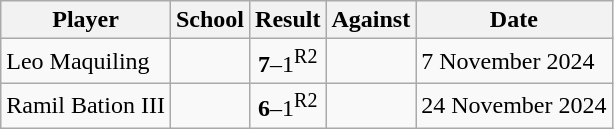<table class="wikitable sortable">
<tr>
<th>Player</th>
<th>School</th>
<th>Result</th>
<th>Against</th>
<th>Date</th>
</tr>
<tr>
<td> Leo Maquiling</td>
<td></td>
<td align="center"><strong>7</strong>–1<sup>R2</sup></td>
<td></td>
<td>7 November 2024</td>
</tr>
<tr>
<td> Ramil Bation III</td>
<td></td>
<td align="center"><strong>6</strong>–1<sup>R2</sup></td>
<td></td>
<td>24 November 2024</td>
</tr>
</table>
